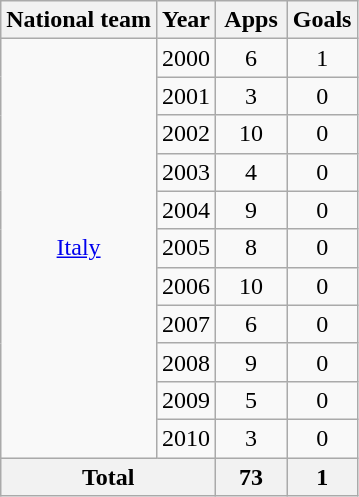<table class="wikitable" style="text-align:center">
<tr>
<th>National team</th>
<th>Year</th>
<th width="40">Apps</th>
<th width="40">Goals</th>
</tr>
<tr>
<td rowspan="11"><a href='#'>Italy</a></td>
<td>2000</td>
<td>6</td>
<td>1</td>
</tr>
<tr>
<td>2001</td>
<td>3</td>
<td>0</td>
</tr>
<tr>
<td>2002</td>
<td>10</td>
<td>0</td>
</tr>
<tr>
<td>2003</td>
<td>4</td>
<td>0</td>
</tr>
<tr>
<td>2004</td>
<td>9</td>
<td>0</td>
</tr>
<tr>
<td>2005</td>
<td>8</td>
<td>0</td>
</tr>
<tr>
<td>2006</td>
<td>10</td>
<td>0</td>
</tr>
<tr>
<td>2007</td>
<td>6</td>
<td>0</td>
</tr>
<tr>
<td>2008</td>
<td>9</td>
<td>0</td>
</tr>
<tr>
<td>2009</td>
<td>5</td>
<td>0</td>
</tr>
<tr>
<td>2010</td>
<td>3</td>
<td>0</td>
</tr>
<tr>
<th colspan="2">Total</th>
<th>73</th>
<th>1</th>
</tr>
</table>
